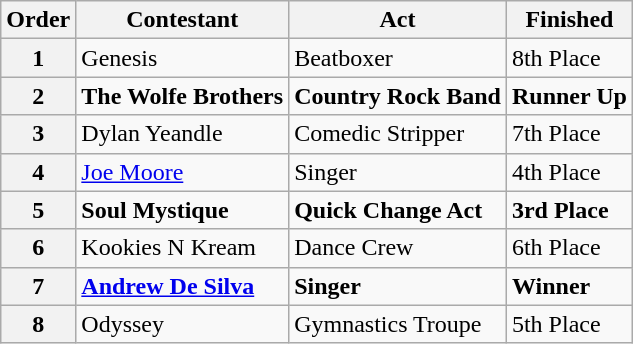<table class="wikitable">
<tr>
<th>Order</th>
<th>Contestant</th>
<th>Act</th>
<th>Finished</th>
</tr>
<tr>
<th>1</th>
<td>Genesis</td>
<td>Beatboxer</td>
<td>8th Place</td>
</tr>
<tr>
<th>2</th>
<td><strong>The Wolfe Brothers</strong></td>
<td><strong>Country Rock Band</strong></td>
<td><strong>Runner Up</strong></td>
</tr>
<tr>
<th>3</th>
<td>Dylan Yeandle</td>
<td>Comedic Stripper</td>
<td>7th Place</td>
</tr>
<tr>
<th>4</th>
<td><a href='#'>Joe Moore</a></td>
<td>Singer</td>
<td>4th Place</td>
</tr>
<tr>
<th>5</th>
<td><strong>Soul Mystique</strong></td>
<td><strong>Quick Change Act</strong></td>
<td><strong>3rd Place</strong></td>
</tr>
<tr>
<th>6</th>
<td>Kookies N Kream</td>
<td>Dance Crew</td>
<td>6th Place</td>
</tr>
<tr>
<th>7</th>
<td><strong><a href='#'>Andrew De Silva</a></strong></td>
<td><strong>Singer</strong></td>
<td><strong>Winner</strong></td>
</tr>
<tr>
<th>8</th>
<td>Odyssey</td>
<td>Gymnastics Troupe</td>
<td>5th Place</td>
</tr>
</table>
